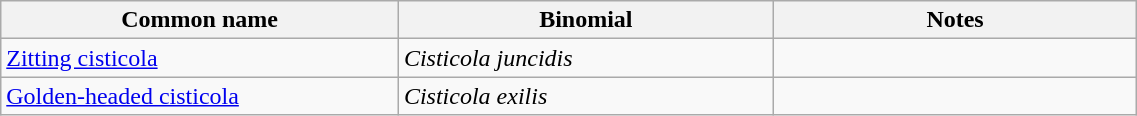<table style="width:60%;" class="wikitable">
<tr>
<th width=35%>Common name</th>
<th width=33%>Binomial</th>
<th width=32%>Notes</th>
</tr>
<tr>
<td><a href='#'>Zitting cisticola</a></td>
<td><em>Cisticola juncidis</em></td>
<td></td>
</tr>
<tr>
<td><a href='#'>Golden-headed cisticola</a></td>
<td><em>Cisticola exilis</em></td>
<td></td>
</tr>
</table>
